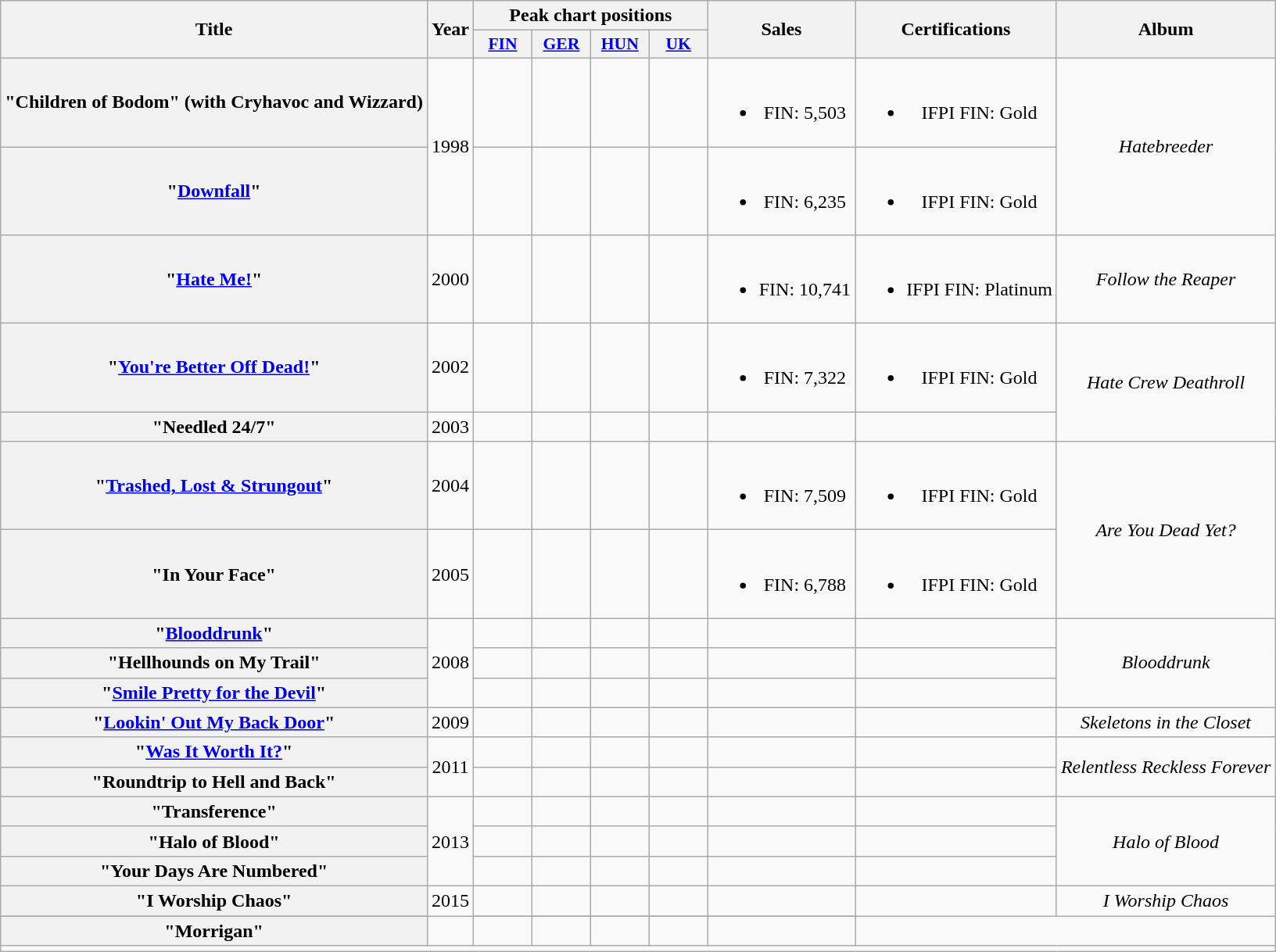<table class="wikitable plainrowheaders" style="text-align:center;">
<tr>
<th scope="col" rowspan="2">Title</th>
<th scope="col" rowspan="2">Year</th>
<th scope="col" colspan="4">Peak chart positions</th>
<th scope="col" rowspan="2">Sales</th>
<th scope="col" rowspan="2">Certifications</th>
<th scope="col" rowspan="2">Album</th>
</tr>
<tr>
<th scope="col" style="width:3em;font-size:90%;"><a href='#'>FIN</a><br></th>
<th scope="col" style="width:3em;font-size:90%;"><a href='#'>GER</a><br></th>
<th scope="col" style="width:3em;font-size:90%;"><a href='#'>HUN</a><br></th>
<th scope="col" style="width:3em;font-size:90%;"><a href='#'>UK</a><br></th>
</tr>
<tr>
<th scope="row">"Children of Bodom" (with Cryhavoc and Wizzard)</th>
<td rowspan="2">1998</td>
<td></td>
<td></td>
<td></td>
<td></td>
<td><br><ul><li>FIN: 5,503</li></ul></td>
<td><br><ul><li>IFPI FIN: Gold</li></ul></td>
<td rowspan="2"><em>Hatebreeder</em></td>
</tr>
<tr>
<th scope="row">"<a href='#'>Downfall</a>"</th>
<td></td>
<td></td>
<td></td>
<td></td>
<td><br><ul><li>FIN: 6,235</li></ul></td>
<td><br><ul><li>IFPI FIN: Gold</li></ul></td>
</tr>
<tr>
<th scope="row">"<a href='#'>Hate Me!</a>"</th>
<td>2000</td>
<td></td>
<td></td>
<td></td>
<td></td>
<td><br><ul><li>FIN: 10,741</li></ul></td>
<td><br><ul><li>IFPI FIN: Platinum</li></ul></td>
<td><em>Follow the Reaper</em></td>
</tr>
<tr>
<th scope="row">"<a href='#'>You're Better Off Dead!</a>"</th>
<td>2002</td>
<td></td>
<td></td>
<td></td>
<td></td>
<td><br><ul><li>FIN: 7,322</li></ul></td>
<td><br><ul><li>IFPI FIN: Gold</li></ul></td>
<td rowspan="2"><em>Hate Crew Deathroll</em></td>
</tr>
<tr>
<th scope="row">"Needled 24/7"</th>
<td>2003</td>
<td></td>
<td></td>
<td></td>
<td></td>
<td></td>
<td></td>
</tr>
<tr>
<th scope="row">"<a href='#'>Trashed, Lost & Strungout</a>"</th>
<td>2004</td>
<td></td>
<td></td>
<td></td>
<td></td>
<td><br><ul><li>FIN: 7,509</li></ul></td>
<td><br><ul><li>IFPI FIN: Gold</li></ul></td>
<td rowspan=2><em>Are You Dead Yet?</em></td>
</tr>
<tr>
<th scope="row">"In Your Face"</th>
<td>2005</td>
<td></td>
<td></td>
<td></td>
<td></td>
<td><br><ul><li>FIN: 6,788</li></ul></td>
<td><br><ul><li>IFPI FIN: Gold</li></ul></td>
</tr>
<tr>
<th scope="row">"<a href='#'>Blooddrunk</a>"</th>
<td rowspan=3>2008</td>
<td></td>
<td></td>
<td></td>
<td></td>
<td></td>
<td></td>
<td rowspan=3><em>Blooddrunk</em></td>
</tr>
<tr>
<th scope="row">"Hellhounds on My Trail"</th>
<td></td>
<td></td>
<td></td>
<td></td>
<td></td>
<td></td>
</tr>
<tr>
<th scope="row">"<a href='#'>Smile Pretty for the Devil</a>"</th>
<td></td>
<td></td>
<td></td>
<td></td>
<td></td>
<td></td>
</tr>
<tr>
<th scope="row">"<a href='#'>Lookin' Out My Back Door</a>"</th>
<td>2009</td>
<td></td>
<td></td>
<td></td>
<td></td>
<td></td>
<td></td>
<td><em>Skeletons in the Closet</em></td>
</tr>
<tr>
<th scope="row">"<a href='#'>Was It Worth It?</a>"</th>
<td rowspan="2">2011</td>
<td></td>
<td></td>
<td></td>
<td></td>
<td></td>
<td></td>
<td rowspan="2"><em>Relentless Reckless Forever</em></td>
</tr>
<tr>
<th scope="row">"Roundtrip to Hell and Back"</th>
<td></td>
<td></td>
<td></td>
<td></td>
<td></td>
<td></td>
</tr>
<tr>
<th scope="row">"Transference"</th>
<td rowspan=3>2013</td>
<td></td>
<td></td>
<td></td>
<td></td>
<td></td>
<td></td>
<td rowspan=3><em>Halo of Blood</em></td>
</tr>
<tr>
<th scope="row">"Halo of Blood"</th>
<td></td>
<td></td>
<td></td>
<td></td>
<td></td>
<td></td>
</tr>
<tr>
<th scope="row">"Your Days Are Numbered"</th>
<td></td>
<td></td>
<td></td>
<td></td>
<td></td>
<td></td>
</tr>
<tr>
<th scope="row">"I Worship Chaos"</th>
<td rowspan=2>2015</td>
<td></td>
<td></td>
<td></td>
<td></td>
<td></td>
<td></td>
<td rowspan="2"><em>I Worship Chaos</em></td>
</tr>
<tr>
</tr>
<tr>
<th scope="row">"Morrigan"</th>
<td></td>
<td></td>
<td></td>
<td></td>
<td></td>
<td></td>
</tr>
<tr>
<td colspan="20" style="font-size: 8pt"></td>
</tr>
</table>
